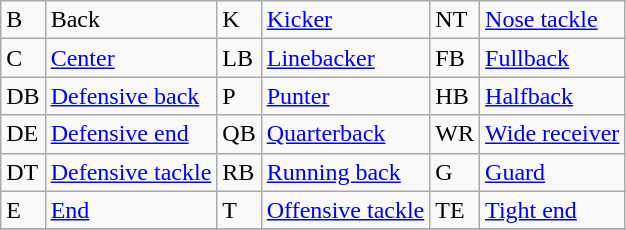<table class="wikitable">
<tr>
<td>B</td>
<td>Back</td>
<td>K</td>
<td><a href='#'>Kicker</a></td>
<td>NT</td>
<td><a href='#'>Nose tackle</a></td>
</tr>
<tr>
<td>C</td>
<td><a href='#'>Center</a></td>
<td>LB</td>
<td><a href='#'>Linebacker</a></td>
<td>FB</td>
<td><a href='#'>Fullback</a></td>
</tr>
<tr>
<td>DB</td>
<td><a href='#'>Defensive back</a></td>
<td>P</td>
<td><a href='#'>Punter</a></td>
<td>HB</td>
<td><a href='#'>Halfback</a></td>
</tr>
<tr>
<td>DE</td>
<td><a href='#'>Defensive end</a></td>
<td>QB</td>
<td><a href='#'>Quarterback</a></td>
<td>WR</td>
<td><a href='#'>Wide receiver</a></td>
</tr>
<tr>
<td>DT</td>
<td><a href='#'>Defensive tackle</a></td>
<td>RB</td>
<td><a href='#'>Running back</a></td>
<td>G</td>
<td><a href='#'>Guard</a></td>
</tr>
<tr>
<td>E</td>
<td><a href='#'>End</a></td>
<td>T</td>
<td><a href='#'>Offensive tackle</a></td>
<td>TE</td>
<td><a href='#'>Tight end</a></td>
</tr>
<tr>
</tr>
</table>
